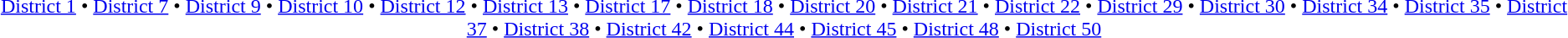<table id=toc class=toc summary=Contents>
<tr>
<td align=center><br><a href='#'>District 1</a> • <a href='#'>District 7</a> • <a href='#'>District 9</a> • <a href='#'>District 10</a> • <a href='#'>District 12</a> • <a href='#'>District 13</a> • <a href='#'>District 17</a> • <a href='#'>District 18</a> • <a href='#'>District 20</a> • <a href='#'>District 21</a> • <a href='#'>District 22</a> • <a href='#'>District 29</a> • <a href='#'>District 30</a> • <a href='#'>District 34</a> • <a href='#'>District 35</a> • <a href='#'>District 37</a> • <a href='#'>District 38</a> • <a href='#'>District 42</a> • <a href='#'>District 44</a> • <a href='#'>District 45</a> • <a href='#'>District 48</a> • <a href='#'>District 50</a></td>
</tr>
</table>
